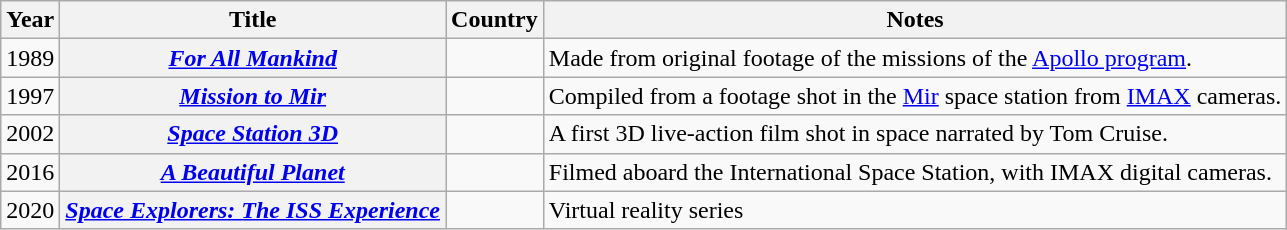<table class="wikitable plainrowheaders">
<tr>
<th scope="col">Year</th>
<th scope="col">Title</th>
<th scope="col">Country</th>
<th scope="col">Notes</th>
</tr>
<tr>
<td>1989</td>
<th scope="row"><em><a href='#'>For All Mankind</a></em></th>
<td></td>
<td>Made from original footage of the missions of the <a href='#'>Apollo program</a>.</td>
</tr>
<tr>
<td>1997</td>
<th scope="row"><em><a href='#'>Mission to Mir</a></em></th>
<td></td>
<td>Compiled from a footage shot in the <a href='#'>Mir</a> space station from <a href='#'>IMAX</a> cameras.</td>
</tr>
<tr>
<td>2002</td>
<th scope="row"><em><a href='#'>Space Station 3D</a></em></th>
<td> <br> </td>
<td>A first 3D live-action film shot in space narrated by Tom Cruise.</td>
</tr>
<tr>
<td>2016</td>
<th scope="row"><em><a href='#'>A Beautiful Planet</a></em></th>
<td></td>
<td>Filmed aboard the International Space Station, with IMAX digital cameras.</td>
</tr>
<tr>
<td>2020</td>
<th scope="row"><em><a href='#'>Space Explorers: The ISS Experience</a></em></th>
<td></td>
<td>Virtual reality series</td>
</tr>
</table>
